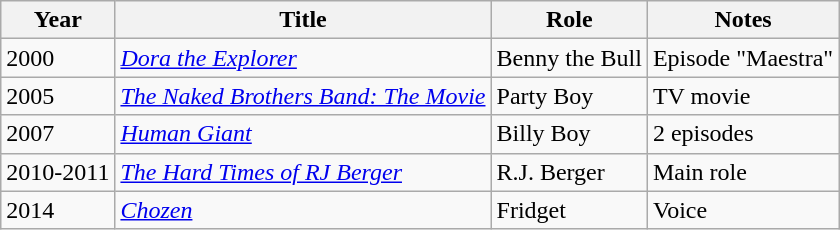<table class="wikitable sortable">
<tr>
<th>Year</th>
<th>Title</th>
<th>Role</th>
<th class="unsortable">Notes</th>
</tr>
<tr>
<td>2000</td>
<td><em><a href='#'>Dora the Explorer</a></em></td>
<td>Benny the Bull</td>
<td>Episode "Maestra"</td>
</tr>
<tr>
<td>2005</td>
<td><em><a href='#'>The Naked Brothers Band: The Movie</a></em></td>
<td>Party Boy</td>
<td>TV movie</td>
</tr>
<tr>
<td>2007</td>
<td><em><a href='#'>Human Giant</a></em></td>
<td>Billy Boy</td>
<td>2 episodes</td>
</tr>
<tr>
<td>2010-2011</td>
<td><em><a href='#'>The Hard Times of RJ Berger</a></em></td>
<td>R.J. Berger</td>
<td>Main role</td>
</tr>
<tr>
<td>2014</td>
<td><em><a href='#'>Chozen</a></em></td>
<td>Fridget</td>
<td>Voice</td>
</tr>
</table>
